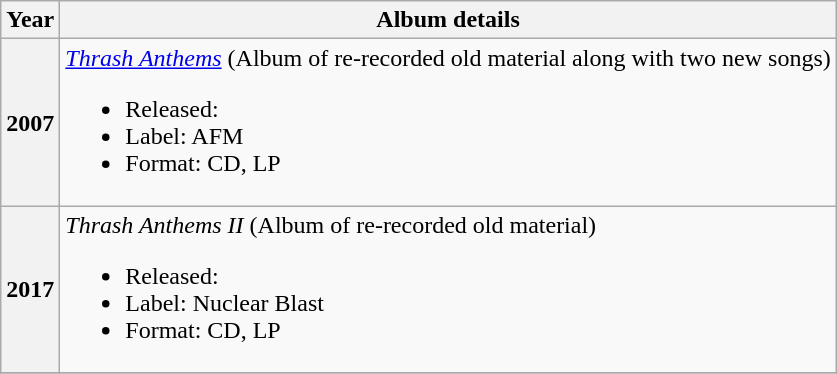<table class="wikitable plainrowheaders" style="text-align:center;">
<tr>
<th>Year</th>
<th>Album details</th>
</tr>
<tr>
<th scope="row">2007</th>
<td align=left><em><a href='#'>Thrash Anthems</a></em> (Album of re-recorded old material along with two new songs)<br><ul><li>Released: </li><li>Label: AFM</li><li>Format: CD, LP</li></ul></td>
</tr>
<tr>
<th scope="row">2017</th>
<td align=left><em>Thrash Anthems II</em> (Album of re-recorded old material)<br><ul><li>Released: </li><li>Label: Nuclear Blast</li><li>Format: CD, LP</li></ul></td>
</tr>
<tr>
</tr>
</table>
